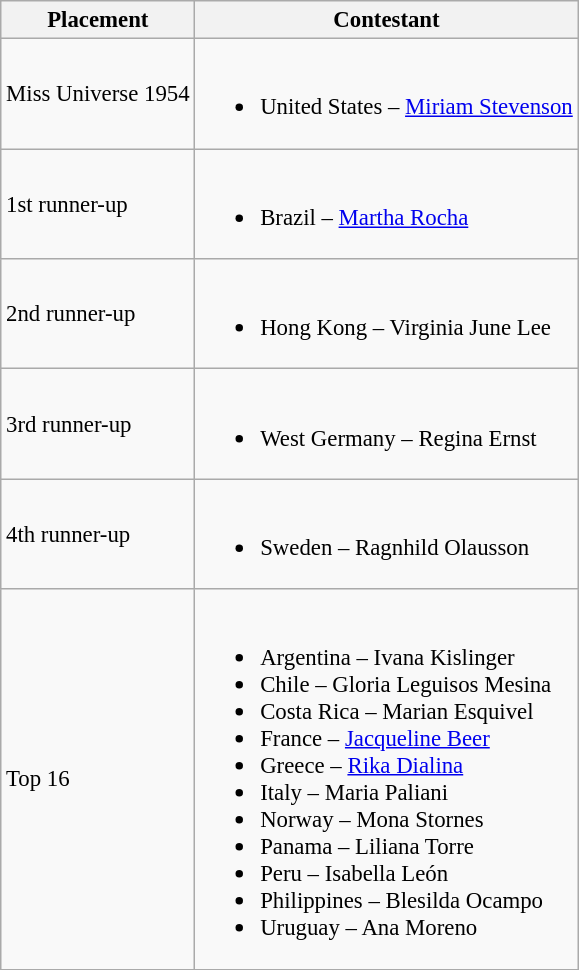<table class="wikitable sortable" style="font-size:95%;">
<tr>
<th>Placement</th>
<th>Contestant</th>
</tr>
<tr>
<td>Miss Universe 1954</td>
<td><br><ul><li> United States – <a href='#'>Miriam Stevenson</a></li></ul></td>
</tr>
<tr>
<td>1st runner-up</td>
<td><br><ul><li> Brazil – <a href='#'>Martha Rocha</a><strong></strong></li></ul></td>
</tr>
<tr>
<td>2nd runner-up</td>
<td><br><ul><li> Hong Kong – Virginia June Lee<strong></strong></li></ul></td>
</tr>
<tr>
<td>3rd runner-up</td>
<td><br><ul><li> West Germany – Regina Ernst<strong></strong></li></ul></td>
</tr>
<tr>
<td>4th runner-up</td>
<td><br><ul><li> Sweden – Ragnhild Olausson<strong></strong></li></ul></td>
</tr>
<tr>
<td>Top 16</td>
<td><br><ul><li> Argentina – Ivana Kislinger</li><li> Chile – Gloria Leguisos Mesina</li><li> Costa Rica – Marian Esquivel</li><li> France – <a href='#'>Jacqueline Beer</a></li><li> Greece – <a href='#'>Rika Dialina</a></li><li> Italy – Maria Paliani</li><li> Norway – Mona Stornes</li><li> Panama – Liliana Torre</li><li> Peru – Isabella León</li><li> Philippines – Blesilda Ocampo</li><li> Uruguay – Ana Moreno</li></ul></td>
</tr>
</table>
